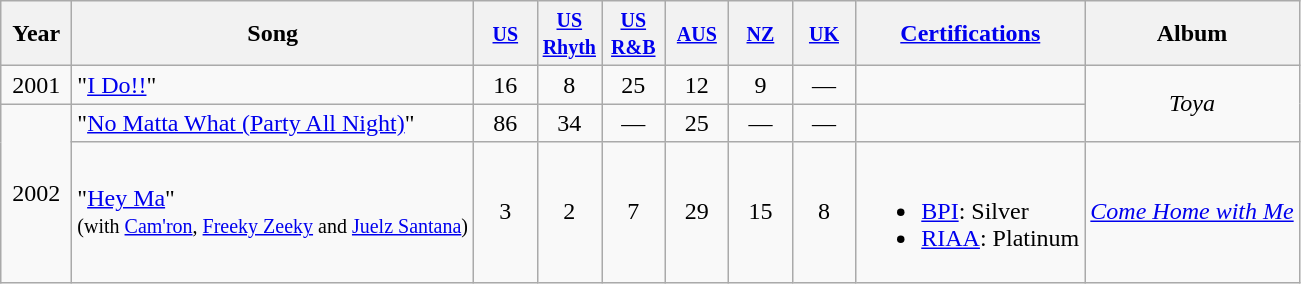<table class="wikitable">
<tr>
<th width="40">Year</th>
<th>Song</th>
<th width="35"><small><a href='#'>US</a></small><br></th>
<th width="35"><small><a href='#'>US Rhyth</a></small><br></th>
<th width="35"><small><a href='#'>US R&B</a></small><br></th>
<th width="35"><small><a href='#'>AUS</a></small><br></th>
<th width="35"><small><a href='#'>NZ</a></small><br></th>
<th width="35"><small><a href='#'>UK</a></small><br></th>
<th><a href='#'>Certifications</a></th>
<th>Album</th>
</tr>
<tr>
<td style="text-align:center;">2001</td>
<td>"<a href='#'>I Do!!</a>"</td>
<td style="text-align:center;">16</td>
<td style="text-align:center;">8</td>
<td style="text-align:center;">25</td>
<td style="text-align:center;">12</td>
<td style="text-align:center;">9</td>
<td style="text-align:center;">—</td>
<td></td>
<td style="text-align:center;" rowspan="2"><em>Toya</em></td>
</tr>
<tr>
<td style="text-align:center;" rowspan="2">2002</td>
<td>"<a href='#'>No Matta What (Party All Night)</a>"</td>
<td style="text-align:center;">86</td>
<td style="text-align:center;">34</td>
<td style="text-align:center;">—</td>
<td style="text-align:center;">25</td>
<td style="text-align:center;">—</td>
<td style="text-align:center;">—</td>
<td></td>
</tr>
<tr>
<td>"<a href='#'>Hey Ma</a>"<br><small>(with <a href='#'>Cam'ron</a>, <a href='#'>Freeky Zeeky</a> and <a href='#'>Juelz Santana</a>)</small></td>
<td style="text-align:center;">3</td>
<td style="text-align:center;">2</td>
<td style="text-align:center;">7</td>
<td style="text-align:center;">29</td>
<td style="text-align:center;">15</td>
<td style="text-align:center;">8</td>
<td><br><ul><li><a href='#'>BPI</a>: Silver</li><li><a href='#'>RIAA</a>: Platinum</li></ul></td>
<td><em><a href='#'>Come Home with Me</a></em></td>
</tr>
</table>
